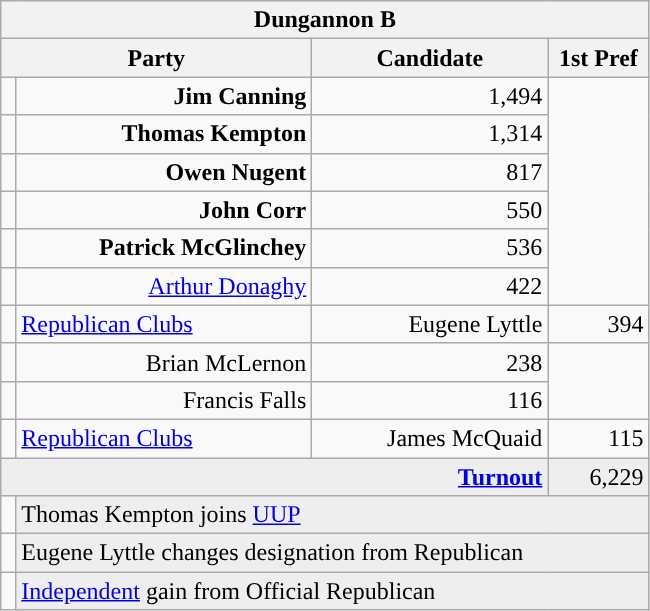<table class="wikitable">
<tr>
<th colspan="4" align="center">Dungannon B</th>
</tr>
<tr>
<th colspan="2" align="center" width=200>Party</th>
<th width=150>Candidate</th>
<th width=60>1st Pref</th>
</tr>
<tr>
<td></td>
<td align="right"><strong>Jim Canning</strong></td>
<td align="right">1,494</td>
</tr>
<tr>
<td></td>
<td align="right"><strong>Thomas Kempton</strong></td>
<td align="right">1,314</td>
</tr>
<tr>
<td></td>
<td align="right"><strong>Owen Nugent</strong></td>
<td align="right">817</td>
</tr>
<tr>
<td></td>
<td align="right"><strong>John Corr</strong></td>
<td align="right">550</td>
</tr>
<tr>
<td></td>
<td align="right"><strong>Patrick McGlinchey</strong></td>
<td align="right">536</td>
</tr>
<tr>
<td></td>
<td align="right"><a href='#'>Arthur Donaghy</a></td>
<td align="right">422</td>
</tr>
<tr>
<td style="background-color: "></td>
<td><a href='#'>Republican Clubs</a></td>
<td align="right">Eugene Lyttle</td>
<td align="right">394</td>
</tr>
<tr>
<td></td>
<td align="right">Brian McLernon</td>
<td align="right">238</td>
</tr>
<tr>
<td></td>
<td align="right">Francis Falls</td>
<td align="right">116</td>
</tr>
<tr>
<td style="background-color: "></td>
<td><a href='#'>Republican Clubs</a></td>
<td align="right">James McQuaid</td>
<td align="right">115</td>
</tr>
<tr bgcolor="EEEEEE">
<td colspan=3 align="right"><strong><a href='#'>Turnout</a></strong></td>
<td align="right">6,229</td>
</tr>
<tr>
<td bgcolor=></td>
<td colspan=3 bgcolor="EEEEEE">Thomas Kempton joins <a href='#'>UUP</a></td>
</tr>
<tr>
<td bgcolor=></td>
<td colspan=3 bgcolor="EEEEEE">Eugene Lyttle changes designation from Republican</td>
</tr>
<tr>
<td bgcolor=></td>
<td colspan=3 bgcolor="EEEEEE"><a href='#'>Independent</a> gain from Official Republican</td>
</tr>
</table>
